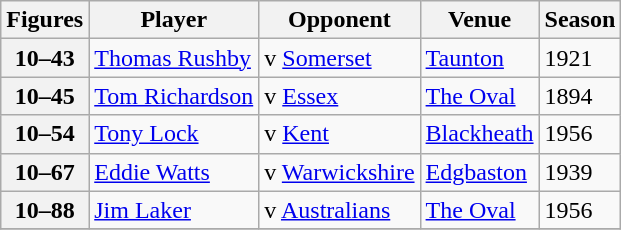<table class="wikitable">
<tr>
<th>Figures</th>
<th>Player</th>
<th>Opponent</th>
<th>Venue</th>
<th>Season</th>
</tr>
<tr>
<th>10–43</th>
<td> <a href='#'>Thomas Rushby</a></td>
<td>v <a href='#'>Somerset</a></td>
<td><a href='#'>Taunton</a></td>
<td>1921</td>
</tr>
<tr>
<th>10–45</th>
<td> <a href='#'>Tom Richardson</a></td>
<td>v <a href='#'>Essex</a></td>
<td><a href='#'>The Oval</a></td>
<td>1894</td>
</tr>
<tr>
<th>10–54</th>
<td> <a href='#'>Tony Lock</a></td>
<td>v <a href='#'>Kent</a></td>
<td><a href='#'>Blackheath</a></td>
<td>1956</td>
</tr>
<tr>
<th>10–67</th>
<td> <a href='#'>Eddie Watts</a></td>
<td>v <a href='#'>Warwickshire</a></td>
<td><a href='#'>Edgbaston</a></td>
<td>1939</td>
</tr>
<tr>
<th>10–88</th>
<td> <a href='#'>Jim Laker</a></td>
<td>v  <a href='#'>Australians</a></td>
<td><a href='#'>The Oval</a></td>
<td>1956</td>
</tr>
<tr>
</tr>
</table>
